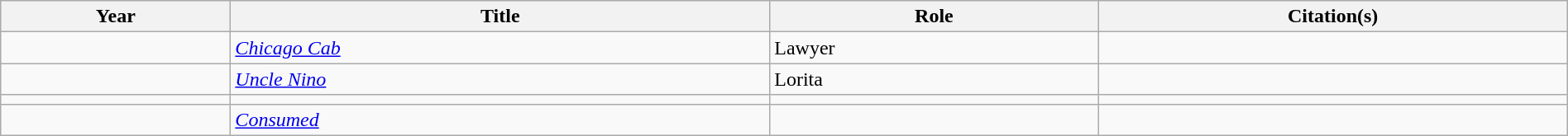<table class="wikitable sortable" style="width: 100%;">
<tr>
<th scope="col">Year</th>
<th scope="col">Title</th>
<th class="unsortable">Role</th>
<th class="unsortable">Citation(s)</th>
</tr>
<tr>
<td></td>
<td><em><a href='#'>Chicago Cab</a></em></td>
<td>Lawyer</td>
<td></td>
</tr>
<tr>
<td></td>
<td><em><a href='#'>Uncle Nino</a></em></td>
<td>Lorita</td>
<td></td>
</tr>
<tr>
<td></td>
<td><em></em></td>
<td></td>
<td></td>
</tr>
<tr>
<td></td>
<td><a href='#'><em>Consumed</em></a></td>
<td></td>
<td></td>
</tr>
</table>
